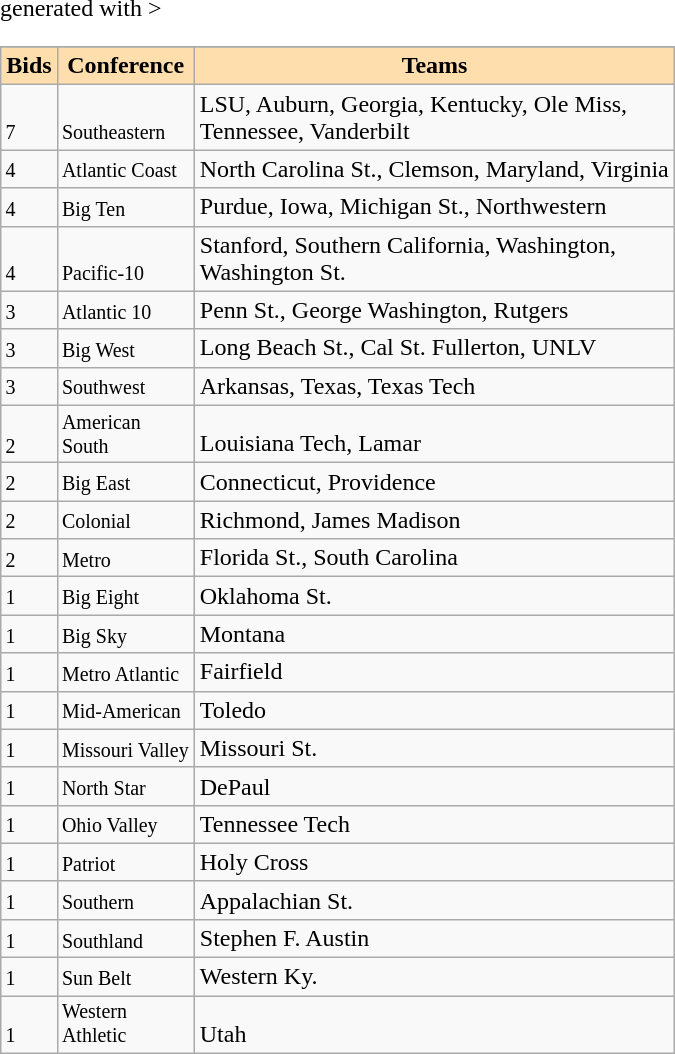<table class="wikitable" <hiddentext>generated with  >
<tr style="font-size:10pt"  valign="bottom">
</tr>
<tr style="background-color:#FFdead;font-weight:bold"   align="center" valign="bottom">
<td width="28"  height="14">Bids</td>
<td width="84">Conference</td>
<td width="313">Teams</td>
</tr>
<tr valign="bottom">
<td style="font-size:10pt"  height="14">7</td>
<td style="font-size:10pt">Southeastern</td>
<td>LSU, Auburn, Georgia, Kentucky, Ole Miss, Tennessee, Vanderbilt</td>
</tr>
<tr valign="bottom">
<td style="font-size:10pt"  height="14">4</td>
<td style="font-size:10pt">Atlantic Coast</td>
<td>North Carolina St., Clemson, Maryland, Virginia</td>
</tr>
<tr valign="bottom">
<td style="font-size:10pt"  height="14">4</td>
<td style="font-size:10pt">Big  Ten</td>
<td>Purdue, Iowa, Michigan St., Northwestern</td>
</tr>
<tr valign="bottom">
<td style="font-size:10pt"  height="14">4</td>
<td style="font-size:10pt">Pacific-10</td>
<td>Stanford, Southern California, Washington, Washington St.</td>
</tr>
<tr valign="bottom">
<td style="font-size:10pt"  height="14">3</td>
<td style="font-size:10pt">Atlantic 10</td>
<td>Penn St., George Washington, Rutgers</td>
</tr>
<tr valign="bottom">
<td style="font-size:10pt"  height="14">3</td>
<td style="font-size:10pt">Big  West</td>
<td>Long Beach St., Cal St. Fullerton, UNLV</td>
</tr>
<tr valign="bottom">
<td style="font-size:10pt"  height="14">3</td>
<td style="font-size:10pt">Southwest</td>
<td>Arkansas, Texas, Texas Tech</td>
</tr>
<tr valign="bottom">
<td style="font-size:10pt"  height="14">2</td>
<td style="font-size:10pt">American South</td>
<td>Louisiana Tech, Lamar</td>
</tr>
<tr valign="bottom">
<td style="font-size:10pt"  height="14">2</td>
<td style="font-size:10pt">Big  East</td>
<td>Connecticut, Providence</td>
</tr>
<tr valign="bottom">
<td style="font-size:10pt"  height="14">2</td>
<td style="font-size:10pt">Colonial</td>
<td>Richmond, James Madison</td>
</tr>
<tr valign="bottom">
<td style="font-size:10pt"  height="14">2</td>
<td style="font-size:10pt">Metro</td>
<td>Florida St., South Carolina</td>
</tr>
<tr valign="bottom">
<td style="font-size:10pt"  height="14">1</td>
<td style="font-size:10pt">Big  Eight</td>
<td>Oklahoma St.</td>
</tr>
<tr valign="bottom">
<td style="font-size:10pt"  height="14">1</td>
<td style="font-size:10pt">Big  Sky</td>
<td>Montana</td>
</tr>
<tr valign="bottom">
<td style="font-size:10pt"  height="14">1</td>
<td style="font-size:10pt">Metro Atlantic</td>
<td>Fairfield</td>
</tr>
<tr valign="bottom">
<td style="font-size:10pt"  height="14">1</td>
<td style="font-size:10pt">Mid-American</td>
<td>Toledo</td>
</tr>
<tr valign="bottom">
<td style="font-size:10pt"  height="14">1</td>
<td style="font-size:10pt">Missouri Valley</td>
<td>Missouri St.</td>
</tr>
<tr valign="bottom">
<td style="font-size:10pt"  height="14">1</td>
<td style="font-size:10pt">North Star</td>
<td>DePaul</td>
</tr>
<tr valign="bottom">
<td style="font-size:10pt"  height="14">1</td>
<td style="font-size:10pt">Ohio  Valley</td>
<td>Tennessee Tech</td>
</tr>
<tr valign="bottom">
<td style="font-size:10pt"  height="14">1</td>
<td style="font-size:10pt">Patriot</td>
<td>Holy Cross</td>
</tr>
<tr valign="bottom">
<td style="font-size:10pt"  height="14">1</td>
<td style="font-size:10pt">Southern</td>
<td>Appalachian St.</td>
</tr>
<tr valign="bottom">
<td style="font-size:10pt"  height="14">1</td>
<td style="font-size:10pt">Southland</td>
<td>Stephen F. Austin</td>
</tr>
<tr valign="bottom">
<td style="font-size:10pt"  height="14">1</td>
<td style="font-size:10pt">Sun  Belt</td>
<td>Western Ky.</td>
</tr>
<tr valign="bottom">
<td style="font-size:10pt"  height="14">1</td>
<td style="font-size:10pt">Western Athletic</td>
<td>Utah</td>
</tr>
</table>
